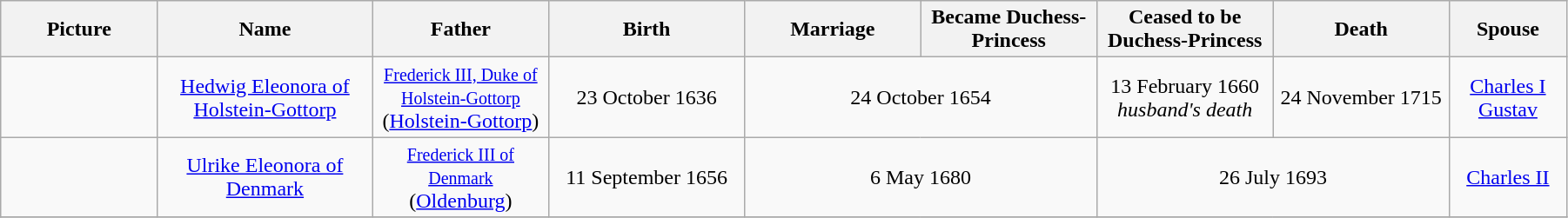<table width=95% class="wikitable">
<tr>
<th width = "8%">Picture</th>
<th width = "11%">Name</th>
<th width = "9%">Father</th>
<th width = "10%">Birth</th>
<th width = "9%">Marriage</th>
<th width = "9%">Became Duchess-Princess</th>
<th width = "9%">Ceased to be Duchess-Princess</th>
<th width = "9%">Death</th>
<th width = "6%">Spouse</th>
</tr>
<tr>
<td align="center"></td>
<td align="center"><a href='#'>Hedwig Eleonora of Holstein-Gottorp</a><br></td>
<td align="center"><small><a href='#'>Frederick III, Duke of Holstein-Gottorp</a></small><br>(<a href='#'>Holstein-Gottorp</a>)</td>
<td align="center">23 October 1636</td>
<td align="center" colspan="2">24 October 1654</td>
<td align="center">13 February 1660<br><em>husband's death</em></td>
<td align="center">24 November 1715</td>
<td align="center"><a href='#'>Charles I Gustav</a></td>
</tr>
<tr>
<td align="center"></td>
<td align="center"><a href='#'>Ulrike Eleonora of Denmark</a><br></td>
<td align="center"><small><a href='#'>Frederick III of Denmark</a></small><br>(<a href='#'>Oldenburg</a>)</td>
<td align="center">11 September 1656</td>
<td align="center" colspan="2">6 May 1680</td>
<td align="center" colspan="2">26 July 1693</td>
<td align="center"><a href='#'>Charles II</a></td>
</tr>
<tr>
</tr>
</table>
